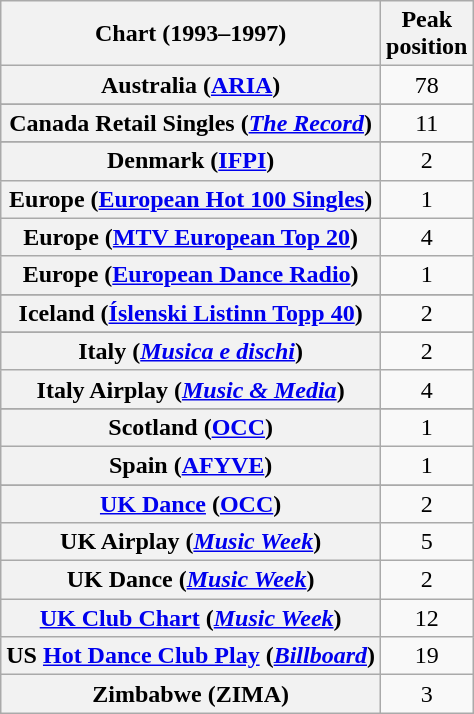<table class="wikitable plainrowheaders sortable">
<tr>
<th>Chart (1993–1997)</th>
<th>Peak<br>position</th>
</tr>
<tr>
<th scope="row">Australia (<a href='#'>ARIA</a>)</th>
<td style="text-align:center;">78</td>
</tr>
<tr>
</tr>
<tr>
</tr>
<tr>
<th scope="row">Canada Retail Singles (<em><a href='#'>The Record</a></em>)</th>
<td style="text-align:center;">11</td>
</tr>
<tr>
</tr>
<tr>
</tr>
<tr>
<th scope="row">Denmark (<a href='#'>IFPI</a>)</th>
<td style="text-align:center;">2</td>
</tr>
<tr>
<th scope="row">Europe (<a href='#'>European Hot 100 Singles</a>)</th>
<td style="text-align:center;">1</td>
</tr>
<tr>
<th scope="row">Europe (<a href='#'>MTV European Top 20</a>)</th>
<td style="text-align:center;">4</td>
</tr>
<tr>
<th scope="row">Europe (<a href='#'>European Dance Radio</a>)</th>
<td style="text-align:center;">1</td>
</tr>
<tr>
</tr>
<tr>
</tr>
<tr>
<th scope="row">Iceland (<a href='#'>Íslenski Listinn Topp 40</a>)</th>
<td style="text-align:center;">2</td>
</tr>
<tr>
</tr>
<tr>
<th scope="row">Italy (<em><a href='#'>Musica e dischi</a></em>)</th>
<td style="text-align:center;">2</td>
</tr>
<tr>
<th scope="row">Italy Airplay (<em><a href='#'>Music & Media</a></em>)</th>
<td style="text-align:center;">4</td>
</tr>
<tr>
</tr>
<tr>
</tr>
<tr>
</tr>
<tr>
<th scope="row">Scotland (<a href='#'>OCC</a>)</th>
<td style="text-align:center;">1</td>
</tr>
<tr>
<th scope="row">Spain (<a href='#'>AFYVE</a>)</th>
<td style="text-align:center;">1</td>
</tr>
<tr>
</tr>
<tr>
</tr>
<tr>
</tr>
<tr>
<th scope="row"><a href='#'>UK Dance</a> (<a href='#'>OCC</a>)</th>
<td style="text-align:center;">2</td>
</tr>
<tr>
<th scope="row">UK Airplay (<em><a href='#'>Music Week</a></em>)</th>
<td style="text-align:center;">5</td>
</tr>
<tr>
<th scope="row">UK Dance (<em><a href='#'>Music Week</a></em>)</th>
<td style="text-align:center;">2</td>
</tr>
<tr>
<th scope="row"><a href='#'>UK Club Chart</a> (<em><a href='#'>Music Week</a></em>)</th>
<td style="text-align:center;">12</td>
</tr>
<tr>
<th scope="row">US <a href='#'>Hot Dance Club Play</a> (<em><a href='#'>Billboard</a></em>)</th>
<td style="text-align:center;">19</td>
</tr>
<tr>
<th scope="row">Zimbabwe (ZIMA)</th>
<td style="text-align:center;">3</td>
</tr>
</table>
